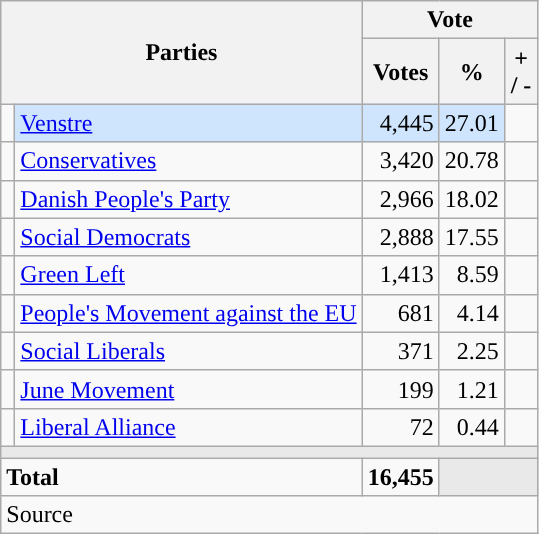<table class="wikitable" style="text-align:right;">
<tr>
<th style="text-align:centre;" rowspan="2" colspan="2" width="225">Parties</th>
<th colspan="3">Vote</th>
</tr>
<tr>
<th width="15">Votes</th>
<th width="15">%</th>
<th width="15">+ / -</th>
</tr>
<tr>
<td width="2" style="color:inherit;background:"></td>
<td bgcolor=#cfe5fe   align="left"><a href='#'>Venstre</a></td>
<td bgcolor=#cfe5fe>4,445</td>
<td bgcolor=#cfe5fe>27.01</td>
<td></td>
</tr>
<tr>
<td width="2" style="color:inherit;background:"></td>
<td align="left"><a href='#'>Conservatives</a></td>
<td>3,420</td>
<td>20.78</td>
<td></td>
</tr>
<tr>
<td width="2" style="color:inherit;background:"></td>
<td align="left"><a href='#'>Danish People's Party</a></td>
<td>2,966</td>
<td>18.02</td>
<td></td>
</tr>
<tr>
<td width="2" style="color:inherit;background:"></td>
<td align="left"><a href='#'>Social Democrats</a></td>
<td>2,888</td>
<td>17.55</td>
<td></td>
</tr>
<tr>
<td width="2" style="color:inherit;background:"></td>
<td align="left"><a href='#'>Green Left</a></td>
<td>1,413</td>
<td>8.59</td>
<td></td>
</tr>
<tr>
<td width="2" style="color:inherit;background:"></td>
<td align="left"><a href='#'>People's Movement against the EU</a></td>
<td>681</td>
<td>4.14</td>
<td></td>
</tr>
<tr>
<td width="2" style="color:inherit;background:"></td>
<td align="left"><a href='#'>Social Liberals</a></td>
<td>371</td>
<td>2.25</td>
<td></td>
</tr>
<tr>
<td width="2" style="color:inherit;background:"></td>
<td align="left"><a href='#'>June Movement</a></td>
<td>199</td>
<td>1.21</td>
<td></td>
</tr>
<tr>
<td width="2" style="color:inherit;background:"></td>
<td align="left"><a href='#'>Liberal Alliance</a></td>
<td>72</td>
<td>0.44</td>
<td></td>
</tr>
<tr>
<td colspan="7" bgcolor="#E9E9E9"></td>
</tr>
<tr>
<td align="left" colspan="2"><strong>Total</strong></td>
<td><strong>16,455</strong></td>
<td bgcolor="#E9E9E9" colspan="2"></td>
</tr>
<tr>
<td align="left" colspan="6">Source</td>
</tr>
</table>
